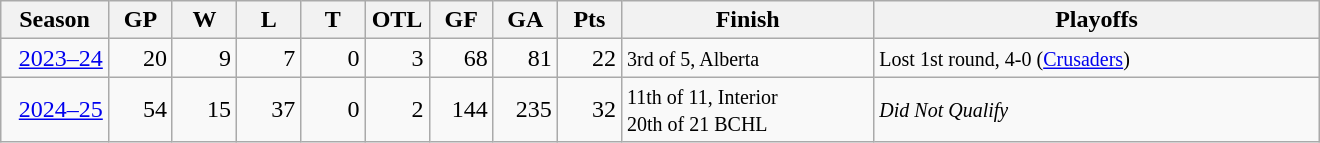<table class="wikitable" style="min-width:55em; text-align:right;">
<tr>
<th style=width:4em>Season</th>
<th style=width:2.2em><abbr>GP</abbr></th>
<th style=width:2.2em><abbr>W</abbr></th>
<th style=width:2.2em><abbr>L</abbr></th>
<th style=width:2.2em><abbr>T</abbr></th>
<th style=width:2.2em><abbr>OTL</abbr></th>
<th style=width:2.2em><abbr>GF</abbr></th>
<th style=width:2.2em><abbr>GA</abbr></th>
<th style=width:2.2em><abbr>Pts</abbr></th>
<th style=width:10em>Finish</th>
<th style=width:18em>Playoffs</th>
</tr>
<tr>
<td><a href='#'>2023–24</a></td>
<td>20</td>
<td>9</td>
<td>7</td>
<td>0</td>
<td>3</td>
<td>68</td>
<td>81</td>
<td>22</td>
<td align=left><small>3rd of 5, Alberta</small></td>
<td align=left><small>Lost 1st round, 4-0 (<a href='#'>Crusaders</a>)</small></td>
</tr>
<tr>
<td><a href='#'>2024–25</a></td>
<td>54</td>
<td>15</td>
<td>37</td>
<td>0</td>
<td>2</td>
<td>144</td>
<td>235</td>
<td>32</td>
<td align=left><small>11th of 11, Interior<br>20th of 21 BCHL</small></td>
<td align=left><small><em>Did Not Qualify<strong></small></td>
</tr>
</table>
